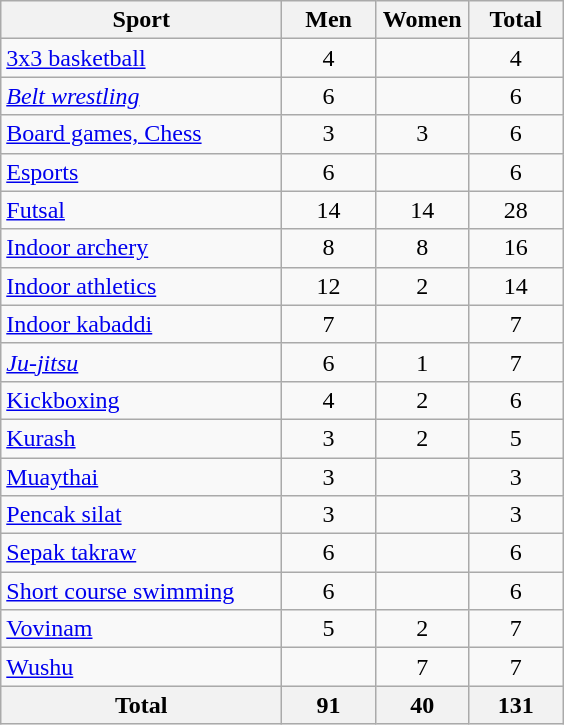<table class="wikitable sortable" style="text-align:center;">
<tr>
<th width=180>Sport</th>
<th width=55>Men</th>
<th width=55>Women</th>
<th width=55>Total</th>
</tr>
<tr>
<td align=left><a href='#'>3x3 basketball</a></td>
<td>4</td>
<td></td>
<td>4</td>
</tr>
<tr>
<td align=left><em><a href='#'>Belt wrestling</a></em></td>
<td>6</td>
<td></td>
<td>6</td>
</tr>
<tr>
<td align=left><a href='#'>Board games, Chess</a></td>
<td>3</td>
<td>3</td>
<td>6</td>
</tr>
<tr>
<td align=left><a href='#'>Esports</a></td>
<td>6</td>
<td></td>
<td>6</td>
</tr>
<tr>
<td align=left><a href='#'>Futsal</a></td>
<td>14</td>
<td>14</td>
<td>28</td>
</tr>
<tr>
<td align=left><a href='#'>Indoor archery</a></td>
<td>8</td>
<td>8</td>
<td>16</td>
</tr>
<tr>
<td align=left><a href='#'>Indoor athletics</a></td>
<td>12</td>
<td>2</td>
<td>14</td>
</tr>
<tr>
<td align=left><a href='#'>Indoor kabaddi</a></td>
<td>7</td>
<td></td>
<td>7</td>
</tr>
<tr>
<td align=left><em><a href='#'>Ju-jitsu</a></em></td>
<td>6</td>
<td>1</td>
<td>7</td>
</tr>
<tr>
<td align=left><a href='#'>Kickboxing</a></td>
<td>4</td>
<td>2</td>
<td>6</td>
</tr>
<tr>
<td align=left><a href='#'>Kurash</a></td>
<td>3</td>
<td>2</td>
<td>5</td>
</tr>
<tr>
<td align=left><a href='#'>Muaythai</a></td>
<td>3</td>
<td></td>
<td>3</td>
</tr>
<tr>
<td align=left><a href='#'>Pencak silat</a></td>
<td>3</td>
<td></td>
<td>3</td>
</tr>
<tr>
<td align=left><a href='#'>Sepak takraw</a></td>
<td>6</td>
<td></td>
<td>6</td>
</tr>
<tr>
<td align=left><a href='#'>Short course swimming</a></td>
<td>6</td>
<td></td>
<td>6</td>
</tr>
<tr>
<td align=left><a href='#'>Vovinam</a></td>
<td>5</td>
<td>2</td>
<td>7</td>
</tr>
<tr>
<td align=left><a href='#'>Wushu</a></td>
<td></td>
<td>7</td>
<td>7</td>
</tr>
<tr class="sortbottom">
<th>Total</th>
<th>91</th>
<th>40</th>
<th>131</th>
</tr>
</table>
